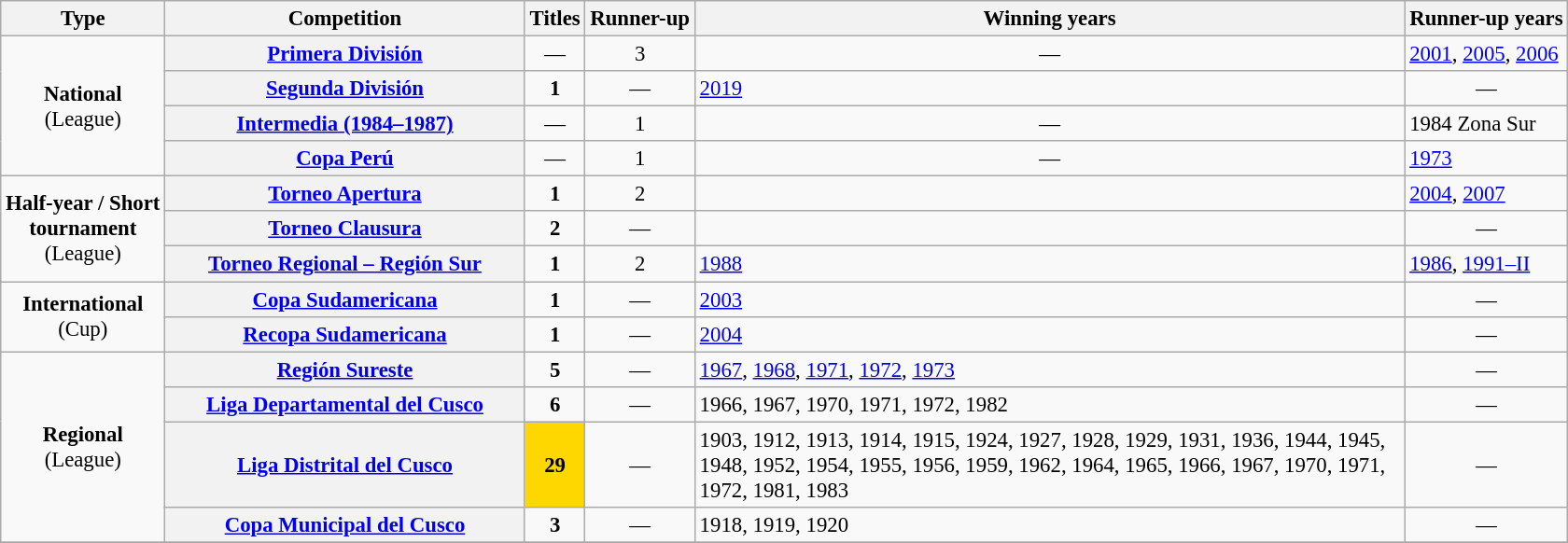<table class="wikitable plainrowheaders" style="font-size:95%; text-align:center;">
<tr>
<th>Type</th>
<th width=250px>Competition</th>
<th>Titles</th>
<th>Runner-up</th>
<th width=500px>Winning years</th>
<th>Runner-up years</th>
</tr>
<tr>
<td rowspan=4><strong>National</strong><br>(League)</td>
<th scope=col><a href='#'>Primera División</a></th>
<td style="text-align:center;">—</td>
<td>3</td>
<td style="text-align:center;">—</td>
<td align="left"><a href='#'>2001</a>, <a href='#'>2005</a>, <a href='#'>2006</a></td>
</tr>
<tr>
<th scope="col"><a href='#'>Segunda División</a></th>
<td><strong>1</strong></td>
<td style="text-align:center;">—</td>
<td align="left"><a href='#'>2019</a></td>
<td style="text-align:center;">—</td>
</tr>
<tr>
<th scope=col><a href='#'>Intermedia (1984–1987)</a></th>
<td style="text-align:center;">—</td>
<td>1</td>
<td style="text-align:center;">—</td>
<td align="left">1984 Zona Sur</td>
</tr>
<tr>
<th scope=col><a href='#'>Copa Perú</a></th>
<td style="text-align:center;">—</td>
<td>1</td>
<td style="text-align:center;">—</td>
<td align="left"><a href='#'>1973</a></td>
</tr>
<tr>
<td rowspan=3><strong>Half-year / Short<br>tournament</strong><br>(League)</td>
<th scope=col><a href='#'>Torneo Apertura</a></th>
<td><strong>1</strong></td>
<td>2</td>
<td></td>
<td align="left"><a href='#'>2004</a>, <a href='#'>2007</a></td>
</tr>
<tr>
<th scope=col><a href='#'>Torneo Clausura</a></th>
<td><strong>2</strong></td>
<td style="text-align:center;">—</td>
<td></td>
<td style="text-align:center;">—</td>
</tr>
<tr>
<th scope=col><a href='#'>Torneo Regional – Región Sur</a></th>
<td><strong>1</strong></td>
<td>2</td>
<td align="left"><a href='#'>1988</a></td>
<td align="left"><a href='#'>1986</a>, <a href='#'>1991–II</a></td>
</tr>
<tr>
<td rowspan=2><strong>International</strong><br>(Cup)</td>
<th scope=col><a href='#'>Copa Sudamericana</a></th>
<td><strong>1</strong></td>
<td style="text-align:center;">—</td>
<td align="left"><a href='#'>2003</a></td>
<td style="text-align:center;">—</td>
</tr>
<tr>
<th scope=col><a href='#'>Recopa Sudamericana</a></th>
<td><strong>1</strong></td>
<td style="text-align:center;">—</td>
<td align="left"><a href='#'>2004</a></td>
<td style="text-align:center;">—</td>
</tr>
<tr>
<td rowspan=4><strong>Regional</strong><br>(League)</td>
<th scope=col><a href='#'>Región Sureste</a></th>
<td><strong>5</strong></td>
<td style="text-align:center;">—</td>
<td align="left"><a href='#'>1967</a>, <a href='#'>1968</a>, <a href='#'>1971</a>, <a href='#'>1972</a>, <a href='#'>1973</a></td>
<td style="text-align:center;">—</td>
</tr>
<tr>
<th scope=col><a href='#'>Liga Departamental del Cusco</a></th>
<td><strong>6</strong></td>
<td style="text-align:center;">—</td>
<td align="left">1966, 1967, 1970, 1971, 1972, 1982</td>
<td style="text-align:center;">—</td>
</tr>
<tr>
<th scope=col><a href='#'>Liga Distrital del Cusco</a></th>
<td bgcolor="gold"><strong>29</strong></td>
<td style="text-align:center;">—</td>
<td align="left">1903, 1912, 1913, 1914, 1915, 1924, 1927, 1928, 1929, 1931, 1936, 1944, 1945, 1948, 1952, 1954, 1955, 1956, 1959, 1962, 1964, 1965, 1966, 1967, 1970, 1971, 1972, 1981, 1983</td>
<td style="text-align:center;">—</td>
</tr>
<tr>
<th scope=col><a href='#'>Copa Municipal del Cusco</a></th>
<td><strong>3</strong></td>
<td style="text-align:center;">—</td>
<td align="left">1918, 1919, 1920</td>
<td style="text-align:center;">—</td>
</tr>
<tr>
</tr>
</table>
